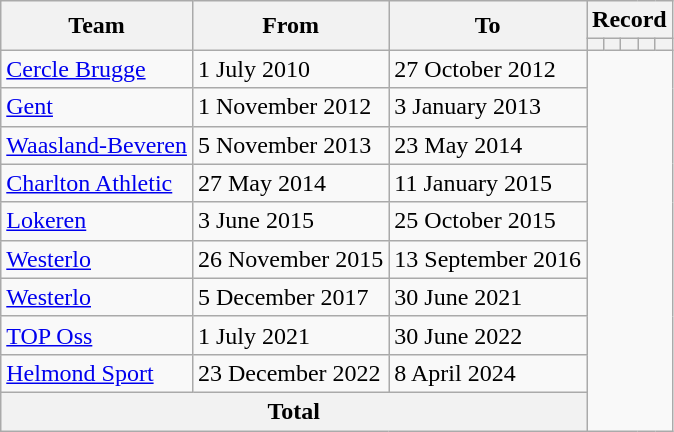<table class=wikitable style=text-align:center>
<tr>
<th rowspan=2>Team</th>
<th rowspan=2>From</th>
<th rowspan=2>To</th>
<th colspan=5>Record</th>
</tr>
<tr>
<th></th>
<th></th>
<th></th>
<th></th>
<th></th>
</tr>
<tr>
<td align=left><a href='#'>Cercle Brugge</a></td>
<td align=left>1 July 2010</td>
<td align=left>27 October 2012<br></td>
</tr>
<tr>
<td align=left><a href='#'>Gent</a></td>
<td align=left>1 November 2012</td>
<td align=left>3 January 2013<br></td>
</tr>
<tr>
<td align=left><a href='#'>Waasland-Beveren</a></td>
<td align=left>5 November 2013</td>
<td align=left>23 May 2014<br></td>
</tr>
<tr>
<td align=left><a href='#'>Charlton Athletic</a></td>
<td align=left>27 May 2014</td>
<td align=left>11 January 2015<br></td>
</tr>
<tr>
<td align=left><a href='#'>Lokeren</a></td>
<td align=left>3 June 2015</td>
<td align=left>25 October 2015<br></td>
</tr>
<tr>
<td align=left><a href='#'>Westerlo</a></td>
<td align=left>26 November 2015</td>
<td align=left>13 September 2016<br></td>
</tr>
<tr>
<td align=left><a href='#'>Westerlo</a></td>
<td align=left>5 December 2017</td>
<td align=left>30 June 2021<br></td>
</tr>
<tr>
<td align=left><a href='#'>TOP Oss</a></td>
<td align=left>1 July 2021</td>
<td align=left>30 June 2022<br></td>
</tr>
<tr>
<td align=left><a href='#'>Helmond Sport</a></td>
<td align=left>23 December 2022</td>
<td align=left>8 April 2024<br></td>
</tr>
<tr>
<th colspan=3>Total<br></th>
</tr>
</table>
